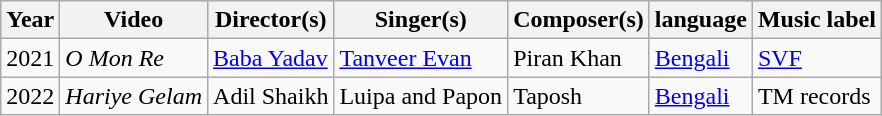<table class="wikitable">
<tr style="background:#ff9; text-align:center;">
<th>Year</th>
<th>Video</th>
<th>Director(s)</th>
<th>Singer(s)</th>
<th>Composer(s)</th>
<th>language</th>
<th>Music label</th>
</tr>
<tr>
<td>2021</td>
<td><em>O Mon Re</em></td>
<td><a href='#'>Baba Yadav</a></td>
<td><a href='#'>Tanveer Evan</a></td>
<td>Piran Khan</td>
<td><a href='#'>Bengali</a></td>
<td><a href='#'>SVF</a></td>
</tr>
<tr>
<td>2022</td>
<td><em>Hariye Gelam</em></td>
<td>Adil Shaikh</td>
<td>Luipa and Papon</td>
<td>Taposh</td>
<td><a href='#'>Bengali</a></td>
<td>TM records</td>
</tr>
</table>
